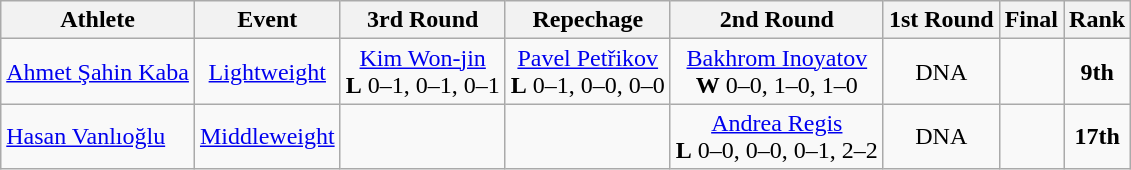<table class="wikitable">
<tr>
<th>Athlete</th>
<th>Event</th>
<th>3rd Round</th>
<th>Repechage</th>
<th>2nd Round</th>
<th>1st Round</th>
<th>Final</th>
<th>Rank</th>
</tr>
<tr align=center>
<td align=left><a href='#'>Ahmet Şahin Kaba</a></td>
<td><a href='#'>Lightweight</a></td>
<td> <a href='#'>Kim Won-jin</a><br><strong>L</strong> 0–1, 0–1, 0–1</td>
<td> <a href='#'>Pavel Petřikov</a><br><strong>L</strong> 0–1, 0–0, 0–0</td>
<td> <a href='#'>Bakhrom Inoyatov</a><br><strong>W</strong> 0–0, 1–0, 1–0</td>
<td>DNA</td>
<td></td>
<td><strong>9th</strong></td>
</tr>
<tr align=center>
<td align=left><a href='#'>Hasan Vanlıoğlu</a></td>
<td><a href='#'>Middleweight</a></td>
<td></td>
<td></td>
<td> <a href='#'>Andrea Regis</a><br><strong>L</strong> 0–0, 0–0, 0–1, 2–2</td>
<td>DNA</td>
<td></td>
<td><strong>17th</strong></td>
</tr>
</table>
